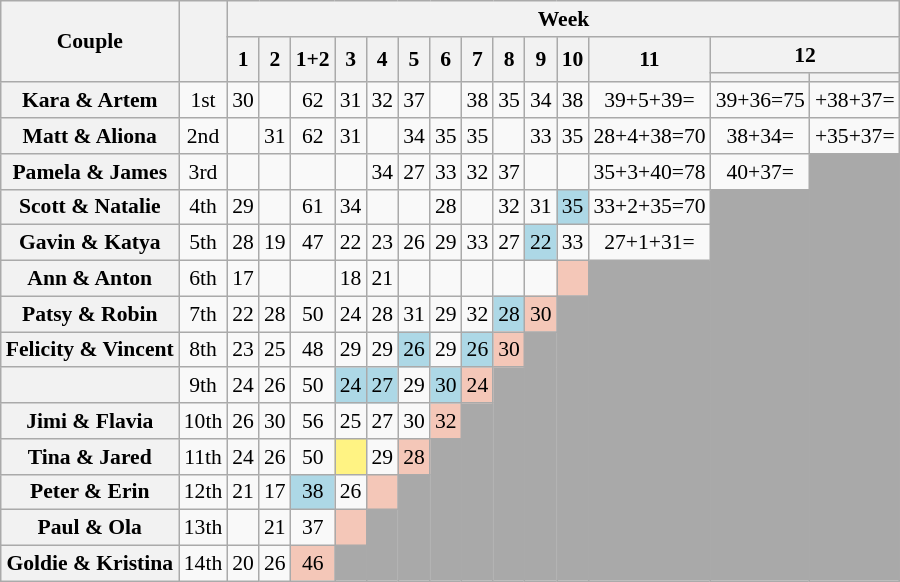<table class="wikitable sortable" style="text-align:center; font-size:90%">
<tr>
<th rowspan="3" scope="col">Couple</th>
<th rowspan="3" scope="col"></th>
<th colspan="14">Week</th>
</tr>
<tr>
<th rowspan="2" scope="col">1</th>
<th rowspan="2" scope="col">2</th>
<th rowspan="2" scope="col">1+2</th>
<th rowspan="2" scope="col">3</th>
<th rowspan="2" scope="col">4</th>
<th rowspan="2" scope="col">5</th>
<th rowspan="2" scope="col">6</th>
<th rowspan="2" scope="col">7</th>
<th rowspan="2" scope="col">8</th>
<th rowspan="2" scope="col">9</th>
<th rowspan="2" scope="col">10</th>
<th rowspan="2" scope="col">11</th>
<th colspan="2" scope="col">12</th>
</tr>
<tr>
<th></th>
<th></th>
</tr>
<tr>
<th scope="row">Kara & Artem</th>
<td>1st</td>
<td>30</td>
<td></td>
<td>62</td>
<td>31</td>
<td>32</td>
<td>37</td>
<td></td>
<td>38</td>
<td>35</td>
<td>34</td>
<td>38</td>
<td>39+5+39=</td>
<td>39+36=75</td>
<td>+38+37=</td>
</tr>
<tr>
<th scope="row">Matt & Aliona</th>
<td>2nd</td>
<td></td>
<td>31</td>
<td>62</td>
<td>31</td>
<td></td>
<td>34</td>
<td>35</td>
<td>35</td>
<td></td>
<td>33</td>
<td>35</td>
<td>28+4+38=70</td>
<td>38+34=</td>
<td>+35+37=</td>
</tr>
<tr>
<th scope="row">Pamela & James</th>
<td>3rd</td>
<td></td>
<td></td>
<td></td>
<td></td>
<td>34</td>
<td>27</td>
<td>33</td>
<td>32</td>
<td>37</td>
<td></td>
<td></td>
<td>35+3+40=78</td>
<td>40+37=</td>
<td rowspan="12" bgcolor="darkgrey"></td>
</tr>
<tr>
<th scope="row">Scott & Natalie</th>
<td>4th</td>
<td>29</td>
<td></td>
<td>61</td>
<td>34</td>
<td></td>
<td></td>
<td>28</td>
<td></td>
<td>32</td>
<td>31</td>
<td bgcolor="lightblue">35</td>
<td>33+2+35=70</td>
<td rowspan="11" style="background:darkgrey;"></td>
</tr>
<tr>
<th scope="row">Gavin & Katya</th>
<td>5th</td>
<td>28</td>
<td>19</td>
<td>47</td>
<td>22</td>
<td>23</td>
<td>26</td>
<td>29</td>
<td>33</td>
<td>27</td>
<td bgcolor="lightblue">22</td>
<td>33</td>
<td>27+1+31=</td>
</tr>
<tr>
<th scope="row">Ann & Anton</th>
<td>6th</td>
<td>17</td>
<td></td>
<td></td>
<td>18</td>
<td>21</td>
<td></td>
<td></td>
<td></td>
<td></td>
<td></td>
<td bgcolor="f4c7b8"></td>
<td rowspan="9" style="background:darkgrey;"></td>
</tr>
<tr>
<th scope="row">Patsy & Robin</th>
<td>7th</td>
<td>22</td>
<td>28</td>
<td>50</td>
<td>24</td>
<td>28</td>
<td>31</td>
<td>29</td>
<td>32</td>
<td bgcolor="lightblue">28</td>
<td bgcolor="f4c7b8">30</td>
<td rowspan="8" style="background:darkgrey;"></td>
</tr>
<tr>
<th scope="row">Felicity & Vincent</th>
<td>8th</td>
<td>23</td>
<td>25</td>
<td>48</td>
<td>29</td>
<td>29</td>
<td bgcolor="lightblue">26</td>
<td>29</td>
<td bgcolor="lightblue">26</td>
<td bgcolor="f4c7b8">30</td>
<td rowspan="7" style="background:darkgrey;"></td>
</tr>
<tr>
<th scope="row"></th>
<td>9th</td>
<td>24</td>
<td>26</td>
<td>50</td>
<td bgcolor="lightblue">24</td>
<td bgcolor="lightblue">27</td>
<td>29</td>
<td bgcolor="lightblue">30</td>
<td bgcolor="f4c7b8">24</td>
<td rowspan="6" style="background:darkgrey;"></td>
</tr>
<tr>
<th scope="row">Jimi & Flavia</th>
<td>10th</td>
<td>26</td>
<td>30</td>
<td>56</td>
<td>25</td>
<td>27</td>
<td>30</td>
<td bgcolor="f4c7b8">32</td>
<td rowspan="5" style="background:darkgrey;"></td>
</tr>
<tr>
<th scope="row">Tina & Jared</th>
<td>11th</td>
<td>24</td>
<td>26</td>
<td>50</td>
<td bgcolor="fff383"></td>
<td>29</td>
<td bgcolor="f4c7b8">28</td>
<td rowspan="4" style="background:darkgrey;"></td>
</tr>
<tr>
<th scope="row">Peter & Erin</th>
<td>12th</td>
<td>21</td>
<td>17</td>
<td bgcolor="lightblue">38</td>
<td>26</td>
<td bgcolor="f4c7b8"></td>
<td rowspan="3" style="background:darkgrey;"></td>
</tr>
<tr>
<th scope="row">Paul & Ola</th>
<td>13th</td>
<td></td>
<td>21</td>
<td>37</td>
<td bgcolor="f4c7b8"></td>
<td rowspan="2" style="background:darkgrey;"></td>
</tr>
<tr>
<th scope="row">Goldie & Kristina</th>
<td>14th</td>
<td>20</td>
<td>26</td>
<td bgcolor="f4c7b8">46</td>
<td style="background:darkgrey;"></td>
</tr>
</table>
